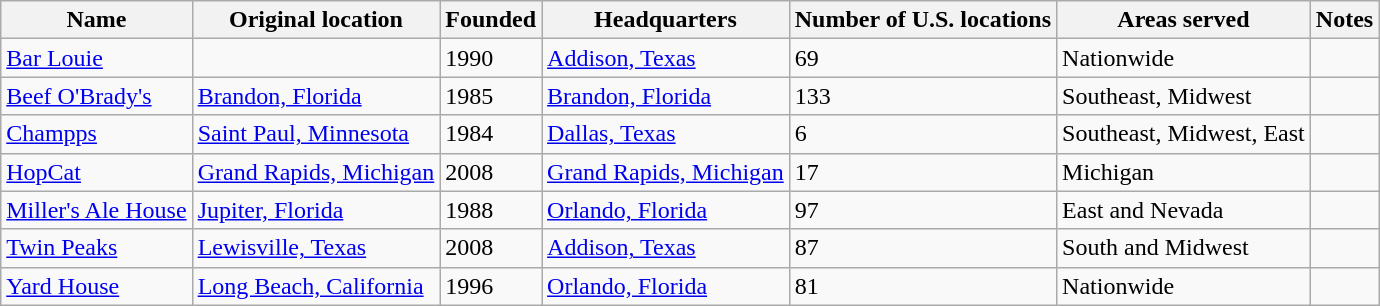<table class="wikitable sortable">
<tr>
<th>Name</th>
<th>Original location</th>
<th>Founded</th>
<th>Headquarters</th>
<th data-sort-type="number">Number of U.S. locations</th>
<th>Areas served</th>
<th>Notes</th>
</tr>
<tr>
<td><a href='#'>Bar Louie</a></td>
<td></td>
<td>1990</td>
<td><a href='#'>Addison, Texas</a></td>
<td>69</td>
<td>Nationwide</td>
<td></td>
</tr>
<tr>
<td><a href='#'>Beef O'Brady's</a></td>
<td><a href='#'>Brandon, Florida</a></td>
<td>1985</td>
<td><a href='#'>Brandon, Florida</a></td>
<td>133</td>
<td>Southeast, Midwest</td>
<td></td>
</tr>
<tr>
<td><a href='#'>Champps</a></td>
<td><a href='#'>Saint Paul, Minnesota</a></td>
<td>1984</td>
<td><a href='#'>Dallas, Texas</a></td>
<td>6</td>
<td>Southeast, Midwest, East</td>
<td></td>
</tr>
<tr>
<td><a href='#'>HopCat</a></td>
<td><a href='#'>Grand Rapids, Michigan</a></td>
<td>2008</td>
<td><a href='#'>Grand Rapids, Michigan</a></td>
<td>17</td>
<td>Michigan</td>
<td></td>
</tr>
<tr>
<td><a href='#'>Miller's Ale House</a></td>
<td><a href='#'>Jupiter, Florida</a></td>
<td>1988</td>
<td><a href='#'>Orlando, Florida</a></td>
<td>97</td>
<td>East and Nevada</td>
<td></td>
</tr>
<tr>
<td><a href='#'>Twin Peaks</a></td>
<td><a href='#'>Lewisville, Texas</a></td>
<td>2008</td>
<td><a href='#'>Addison, Texas</a></td>
<td>87</td>
<td>South and Midwest</td>
<td></td>
</tr>
<tr>
<td><a href='#'>Yard House</a></td>
<td><a href='#'>Long Beach, California</a></td>
<td>1996</td>
<td><a href='#'>Orlando, Florida</a></td>
<td>81</td>
<td>Nationwide</td>
<td></td>
</tr>
</table>
